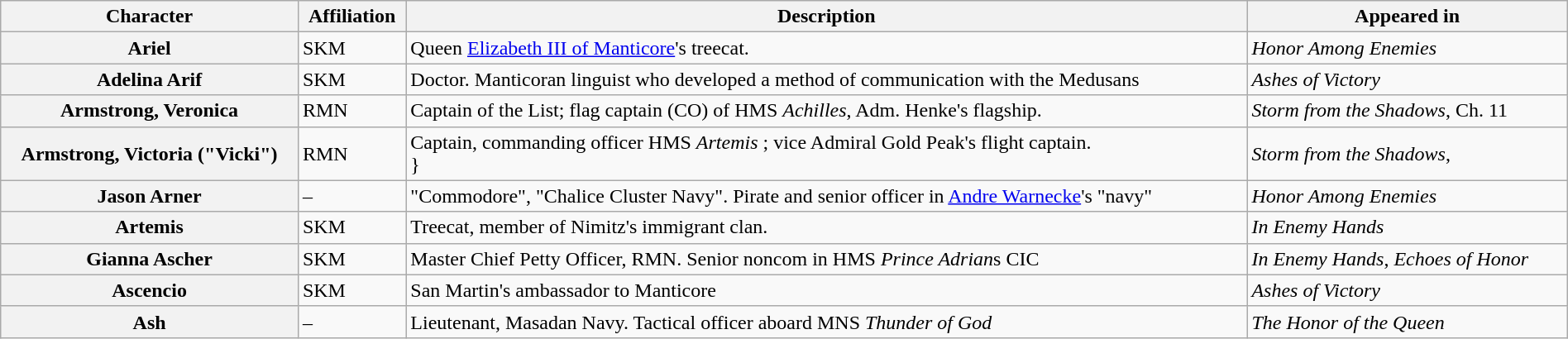<table class="wikitable" style="width: 100%">
<tr>
<th>Character</th>
<th>Affiliation</th>
<th>Description</th>
<th>Appeared in</th>
</tr>
<tr>
<th>Ariel</th>
<td>SKM</td>
<td>Queen <a href='#'>Elizabeth III of Manticore</a>'s treecat.</td>
<td><em>Honor Among Enemies</em></td>
</tr>
<tr>
<th>Adelina Arif</th>
<td>SKM</td>
<td>Doctor. Manticoran linguist who developed a method of communication with the Medusans</td>
<td><em>Ashes of Victory</em></td>
</tr>
<tr>
<th>Armstrong, Veronica</th>
<td>RMN</td>
<td>Captain of the List; flag captain (CO) of HMS <em>Achilles</em>, Adm. Henke's flagship.<br></td>
<td><em>Storm from the Shadows</em>, Ch. 11</td>
</tr>
<tr>
<th>Armstrong, Victoria ("Vicki")</th>
<td>RMN</td>
<td>Captain, commanding officer HMS <em>Artemis</em> ; vice Admiral Gold Peak's flight captain.<br>}</td>
<td><em>Storm from the Shadows</em>, </td>
</tr>
<tr>
<th>Jason Arner</th>
<td>–</td>
<td>"Commodore", "Chalice Cluster Navy". Pirate and senior officer in <a href='#'>Andre Warnecke</a>'s "navy"</td>
<td><em>Honor Among Enemies</em></td>
</tr>
<tr>
<th>Artemis</th>
<td>SKM</td>
<td>Treecat, member of Nimitz's immigrant clan.</td>
<td><em>In Enemy Hands</em></td>
</tr>
<tr>
<th>Gianna Ascher</th>
<td>SKM</td>
<td>Master Chief Petty Officer, RMN. Senior noncom in HMS <em>Prince Adrian</em>s CIC</td>
<td><em>In Enemy Hands</em>, <em>Echoes of Honor</em></td>
</tr>
<tr>
<th>Ascencio</th>
<td>SKM</td>
<td>San Martin's ambassador to Manticore</td>
<td><em>Ashes of Victory</em></td>
</tr>
<tr>
<th>Ash</th>
<td>–</td>
<td>Lieutenant, Masadan Navy. Tactical officer aboard MNS <em>Thunder of God</em></td>
<td><em>The Honor of the Queen</em></td>
</tr>
</table>
